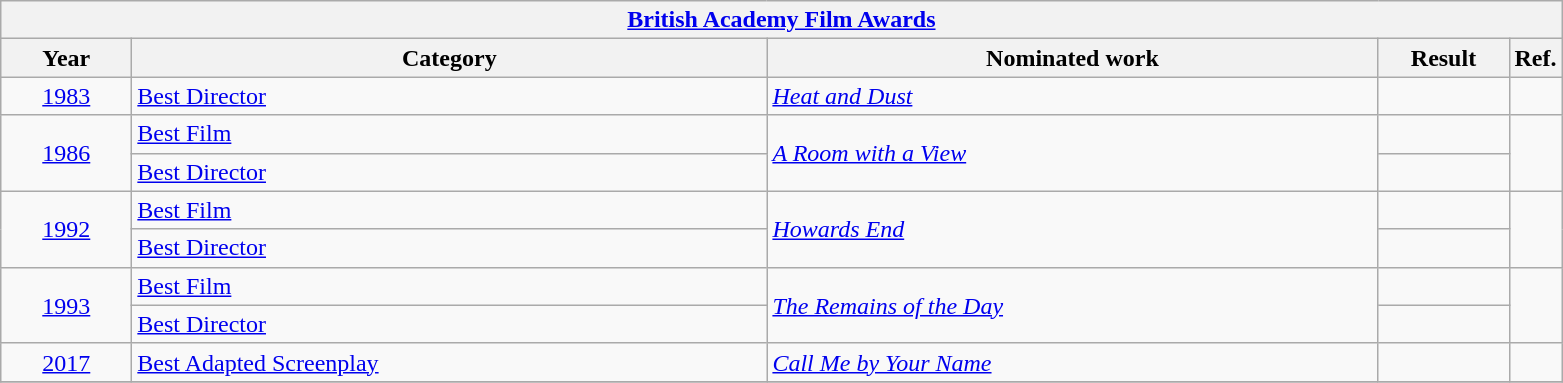<table class=wikitable>
<tr>
<th colspan=5><a href='#'>British Academy Film Awards</a></th>
</tr>
<tr>
<th scope="col" style="width:5em;">Year</th>
<th scope="col" style="width:26em;">Category</th>
<th scope="col" style="width:25em;">Nominated work</th>
<th scope="col" style="width:5em;">Result</th>
<th>Ref.</th>
</tr>
<tr>
<td style="text-align:center;"><a href='#'>1983</a></td>
<td><a href='#'>Best Director</a></td>
<td><em><a href='#'>Heat and Dust</a></em></td>
<td></td>
<td></td>
</tr>
<tr>
<td style="text-align:center;" rowspan="2"><a href='#'>1986</a></td>
<td><a href='#'>Best Film</a></td>
<td rowspan=2><em><a href='#'>A Room with a View</a></em></td>
<td></td>
<td rowspan=2></td>
</tr>
<tr>
<td><a href='#'>Best Director</a></td>
<td></td>
</tr>
<tr>
<td style="text-align:center;" rowspan="2"><a href='#'>1992</a></td>
<td><a href='#'>Best Film</a></td>
<td rowspan=2><em><a href='#'>Howards End</a></em></td>
<td></td>
<td rowspan=2></td>
</tr>
<tr>
<td><a href='#'>Best Director</a></td>
<td></td>
</tr>
<tr>
<td style="text-align:center;" rowspan="2"><a href='#'>1993</a></td>
<td><a href='#'>Best Film</a></td>
<td rowspan=2><em><a href='#'>The Remains of the Day</a></em></td>
<td></td>
<td rowspan=2></td>
</tr>
<tr>
<td><a href='#'>Best Director</a></td>
<td></td>
</tr>
<tr>
<td style="text-align:center;"><a href='#'>2017</a></td>
<td><a href='#'>Best Adapted Screenplay</a></td>
<td><em><a href='#'>Call Me by Your Name</a></em></td>
<td></td>
<td></td>
</tr>
<tr>
</tr>
</table>
